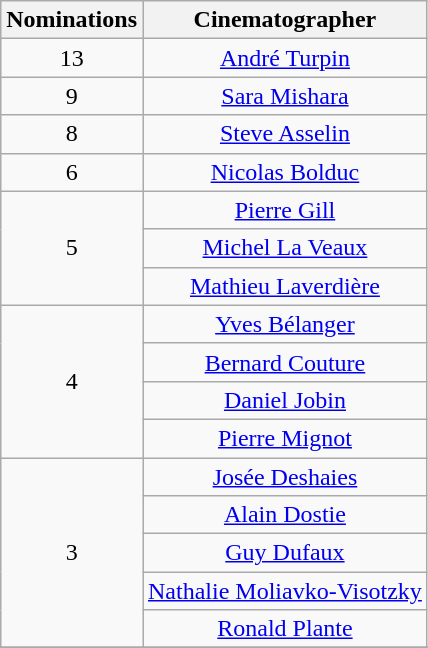<table class="wikitable" style="text-align:center;">
<tr>
<th scope="col" width="17">Nominations</th>
<th scope="col" align="center">Cinematographer</th>
</tr>
<tr>
<td rowspan="1" style="text-align:center;">13</td>
<td><a href='#'>André Turpin</a></td>
</tr>
<tr>
<td rowspan="1" style="text-align:center;">9</td>
<td><a href='#'>Sara Mishara</a></td>
</tr>
<tr>
<td rowspan="1" style="text-align:center;">8</td>
<td><a href='#'>Steve Asselin</a></td>
</tr>
<tr>
<td rowspan="1" style="text-align:center;">6</td>
<td><a href='#'>Nicolas Bolduc</a></td>
</tr>
<tr>
<td rowspan="3" style="text-align:center;">5</td>
<td><a href='#'>Pierre Gill</a></td>
</tr>
<tr>
<td><a href='#'>Michel La Veaux</a></td>
</tr>
<tr>
<td><a href='#'>Mathieu Laverdière</a></td>
</tr>
<tr>
<td rowspan="4" style="text-align:center;">4</td>
<td><a href='#'>Yves Bélanger</a></td>
</tr>
<tr>
<td><a href='#'>Bernard Couture</a></td>
</tr>
<tr>
<td><a href='#'>Daniel Jobin</a></td>
</tr>
<tr>
<td><a href='#'>Pierre Mignot</a></td>
</tr>
<tr>
<td rowspan="5" style="text-align:center;">3</td>
<td><a href='#'>Josée Deshaies</a></td>
</tr>
<tr>
<td><a href='#'>Alain Dostie</a></td>
</tr>
<tr>
<td><a href='#'>Guy Dufaux</a></td>
</tr>
<tr>
<td><a href='#'>Nathalie Moliavko-Visotzky</a></td>
</tr>
<tr>
<td><a href='#'>Ronald Plante</a></td>
</tr>
<tr>
</tr>
</table>
